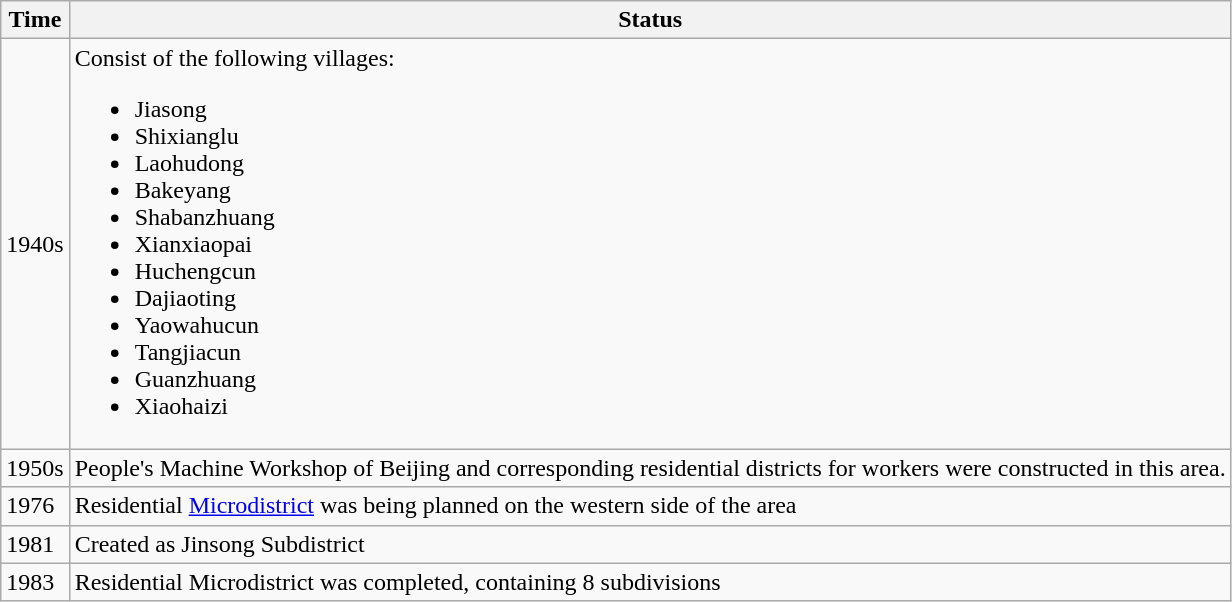<table class="wikitable">
<tr>
<th>Time</th>
<th>Status</th>
</tr>
<tr>
<td>1940s</td>
<td>Consist of the following villages:<br><ul><li>Jiasong</li><li>Shixianglu</li><li>Laohudong</li><li>Bakeyang</li><li>Shabanzhuang</li><li>Xianxiaopai</li><li>Huchengcun</li><li>Dajiaoting</li><li>Yaowahucun</li><li>Tangjiacun</li><li>Guanzhuang</li><li>Xiaohaizi</li></ul></td>
</tr>
<tr>
<td>1950s</td>
<td>People's Machine Workshop of Beijing and corresponding residential districts for workers were constructed in this area.</td>
</tr>
<tr>
<td>1976</td>
<td>Residential <a href='#'>Microdistrict</a> was being planned on the western side of the area</td>
</tr>
<tr>
<td>1981</td>
<td>Created as Jinsong Subdistrict</td>
</tr>
<tr>
<td>1983</td>
<td>Residential Microdistrict was completed, containing 8 subdivisions</td>
</tr>
</table>
